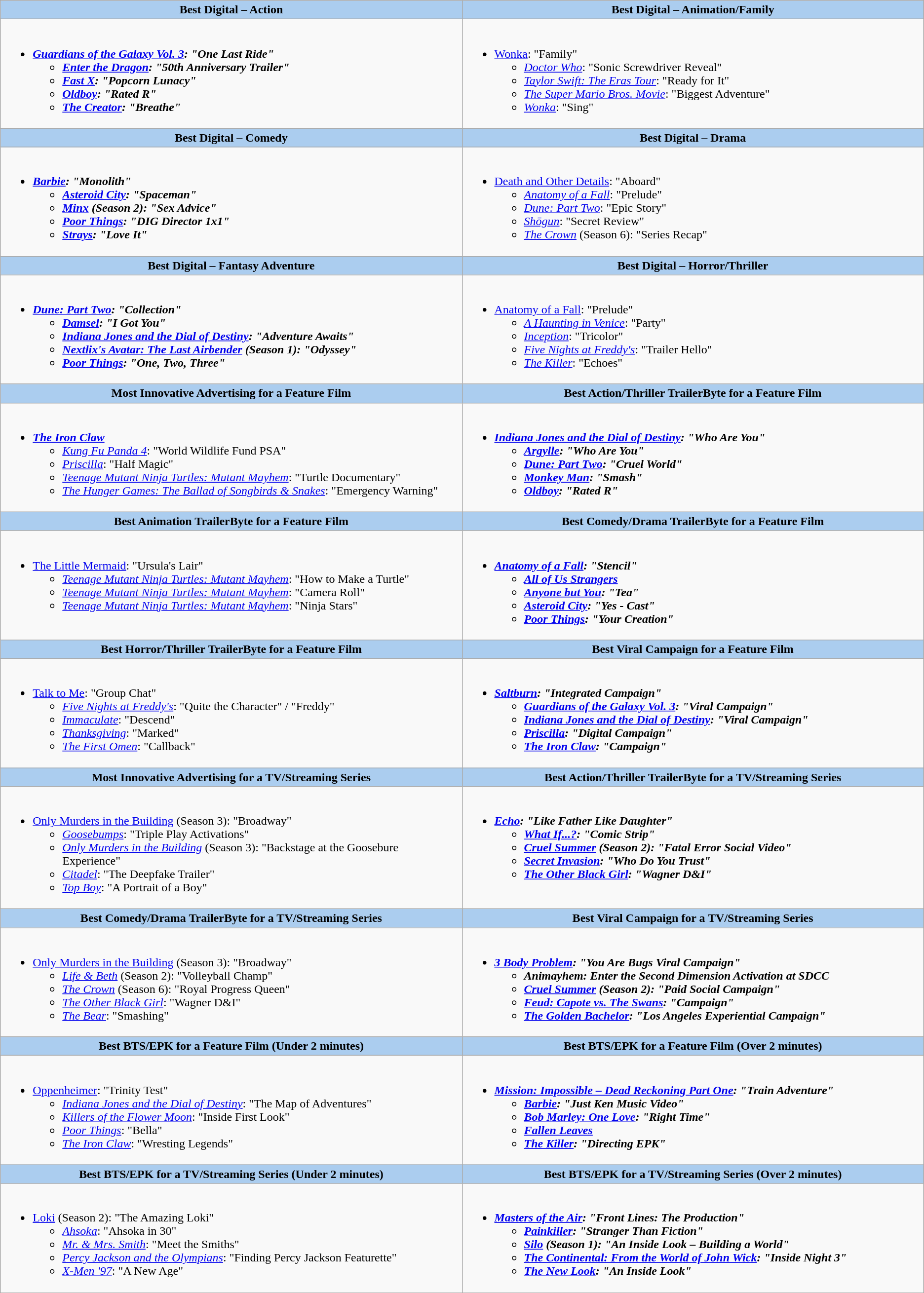<table role="presentation" class=wikitable>
<tr>
<th style="background:#abcdef;" width="50%">Best Digital – Action</th>
<th style="background:#abcdef;" width="50%">Best Digital – Animation/Family</th>
</tr>
<tr>
<td valign="top"><br><ul><li><strong><em><a href='#'>Guardians of the Galaxy Vol. 3</a><em>: "One Last Ride"<strong><ul><li></em><a href='#'>Enter the Dragon</a><em>: "50th Anniversary Trailer"</li><li></em><a href='#'>Fast X</a><em>: "Popcorn Lunacy"</li><li></em><a href='#'>Oldboy</a><em>: "Rated R"</li><li></em><a href='#'>The Creator</a><em>: "Breathe"</li></ul></li></ul></td>
<td valign="top"><br><ul><li></em></strong><a href='#'>Wonka</a></em>: "Family"</strong><ul><li><em><a href='#'>Doctor Who</a></em>: "Sonic Screwdriver Reveal"</li><li><em><a href='#'>Taylor Swift: The Eras Tour</a></em>: "Ready for It"</li><li><em><a href='#'>The Super Mario Bros. Movie</a></em>: "Biggest Adventure"</li><li><em><a href='#'>Wonka</a></em>: "Sing"</li></ul></li></ul></td>
</tr>
<tr>
<th style="background:#abcdef;">Best Digital – Comedy</th>
<th style="background:#abcdef;">Best Digital – Drama</th>
</tr>
<tr>
<td valign="top"><br><ul><li><strong><em><a href='#'>Barbie</a><em>: "Monolith"<strong><ul><li></em><a href='#'>Asteroid City</a><em>: "Spaceman"</li><li></em><a href='#'>Minx</a><em> (Season 2): "Sex Advice"</li><li></em><a href='#'>Poor Things</a><em>: "DIG Director 1x1"</li><li></em><a href='#'>Strays</a><em>: "Love It"</li></ul></li></ul></td>
<td valign="top"><br><ul><li></em></strong><a href='#'>Death and Other Details</a></em>: "Aboard"</strong><ul><li><em><a href='#'>Anatomy of a Fall</a></em>: "Prelude"</li><li><em><a href='#'>Dune: Part Two</a></em>: "Epic Story"</li><li><em><a href='#'>Shōgun</a></em>: "Secret Review"</li><li><em><a href='#'>The Crown</a></em> (Season 6): "Series Recap"</li></ul></li></ul></td>
</tr>
<tr>
<th style="background:#abcdef;">Best Digital – Fantasy Adventure</th>
<th style="background:#abcdef;">Best Digital – Horror/Thriller</th>
</tr>
<tr>
<td valign="top"><br><ul><li><strong><em><a href='#'>Dune: Part Two</a><em>: "Collection"<strong><ul><li></em><a href='#'>Damsel</a><em>: "I Got You"</li><li></em><a href='#'>Indiana Jones and the Dial of Destiny</a><em>: "Adventure Awaits"</li><li></em><a href='#'>Nextlix's Avatar: The Last Airbender</a><em> (Season 1): "Odyssey"</li><li></em><a href='#'>Poor Things</a><em>: "One, Two, Three"</li></ul></li></ul></td>
<td valign="top"><br><ul><li></em></strong><a href='#'>Anatomy of a Fall</a></em>: "Prelude"</strong><ul><li><em><a href='#'>A Haunting in Venice</a></em>: "Party"</li><li><em><a href='#'>Inception</a></em>: "Tricolor"</li><li><em><a href='#'>Five Nights at Freddy's</a></em>: "Trailer Hello"</li><li><em><a href='#'>The Killer</a></em>: "Echoes"</li></ul></li></ul></td>
</tr>
<tr>
<th style="background:#abcdef;">Most Innovative Advertising for a Feature Film</th>
<th style="background:#abcdef;">Best Action/Thriller TrailerByte for a Feature Film</th>
</tr>
<tr>
<td valign="top"><br><ul><li><strong><em><a href='#'>The Iron Claw</a></em></strong><ul><li><em><a href='#'>Kung Fu Panda 4</a></em>: "World Wildlife Fund PSA"</li><li><em><a href='#'>Priscilla</a></em>: "Half Magic"</li><li><em><a href='#'>Teenage Mutant Ninja Turtles: Mutant Mayhem</a></em>: "Turtle Documentary"</li><li><em><a href='#'>The Hunger Games: The Ballad of Songbirds & Snakes</a></em>: "Emergency Warning"</li></ul></li></ul></td>
<td valign="top"><br><ul><li><strong><em><a href='#'>Indiana Jones and the Dial of Destiny</a><em>: "Who Are You"<strong><ul><li></em><a href='#'>Argylle</a><em>: "Who Are You"</li><li></em><a href='#'>Dune: Part Two</a><em>: "Cruel World"</li><li></em><a href='#'>Monkey Man</a><em>: "Smash"</li><li></em><a href='#'>Oldboy</a><em>: "Rated R"</li></ul></li></ul></td>
</tr>
<tr>
<th style="background:#abcdef;">Best Animation TrailerByte for a Feature Film</th>
<th style="background:#abcdef;">Best Comedy/Drama TrailerByte for a Feature Film</th>
</tr>
<tr>
<td valign="top"><br><ul><li></em></strong><a href='#'>The Little Mermaid</a></em>: "Ursula's Lair"</strong><ul><li><em><a href='#'>Teenage Mutant Ninja Turtles: Mutant Mayhem</a></em>: "How to Make a Turtle"</li><li><em><a href='#'>Teenage Mutant Ninja Turtles: Mutant Mayhem</a></em>: "Camera Roll"</li><li><em><a href='#'>Teenage Mutant Ninja Turtles: Mutant Mayhem</a></em>: "Ninja Stars"</li></ul></li></ul></td>
<td valign="top"><br><ul><li><strong><em><a href='#'>Anatomy of a Fall</a><em>: "Stencil"<strong><ul><li></em><a href='#'>All of Us Strangers</a><em></li><li></em><a href='#'>Anyone but You</a><em>: "Tea"</li><li></em><a href='#'>Asteroid City</a><em>: "Yes - Cast"</li><li></em><a href='#'>Poor Things</a><em>: "Your Creation"</li></ul></li></ul></td>
</tr>
<tr>
<th style="background:#abcdef;">Best Horror/Thriller TrailerByte for a Feature Film</th>
<th style="background:#abcdef;">Best Viral Campaign for a Feature Film</th>
</tr>
<tr>
<td valign="top"><br><ul><li></em></strong><a href='#'>Talk to Me</a></em>: "Group Chat"</strong><ul><li><em><a href='#'>Five Nights at Freddy's</a></em>: "Quite the Character" / "Freddy"</li><li><em><a href='#'>Immaculate</a></em>: "Descend"</li><li><em><a href='#'>Thanksgiving</a></em>: "Marked"</li><li><em><a href='#'>The First Omen</a></em>: "Callback"</li></ul></li></ul></td>
<td valign="top"><br><ul><li><strong><em><a href='#'>Saltburn</a><em>: "Integrated Campaign"<strong><ul><li></em><a href='#'>Guardians of the Galaxy Vol. 3</a><em>: "Viral Campaign"</li><li></em><a href='#'>Indiana Jones and the Dial of Destiny</a><em>: "Viral Campaign"</li><li></em><a href='#'>Priscilla</a><em>: "Digital Campaign"</li><li></em><a href='#'>The Iron Claw</a><em>: "Campaign"</li></ul></li></ul></td>
</tr>
<tr>
<th style="background:#abcdef;">Most Innovative Advertising for a TV/Streaming Series</th>
<th style="background:#abcdef;">Best Action/Thriller TrailerByte for a TV/Streaming Series</th>
</tr>
<tr>
<td valign="top"><br><ul><li></em></strong><a href='#'>Only Murders in the Building</a></em> (Season 3): "Broadway"</strong><ul><li><em><a href='#'>Goosebumps</a></em>: "Triple Play Activations"</li><li><em><a href='#'>Only Murders in the Building</a></em> (Season 3): "Backstage at the Goosebure Experience"</li><li><em><a href='#'>Citadel</a></em>: "The Deepfake Trailer"</li><li><em><a href='#'>Top Boy</a></em>: "A Portrait of a Boy"</li></ul></li></ul></td>
<td valign="top"><br><ul><li><strong><em><a href='#'>Echo</a><em>: "Like Father Like Daughter"<strong><ul><li></em><a href='#'>What If...?</a><em>: "Comic Strip"</li><li></em><a href='#'>Cruel Summer</a><em> (Season 2): "Fatal Error Social Video"</li><li></em><a href='#'>Secret Invasion</a><em>: "Who Do You Trust"</li><li></em><a href='#'>The Other Black Girl</a><em>: "Wagner D&I"</li></ul></li></ul></td>
</tr>
<tr>
<th style="background:#abcdef;">Best Comedy/Drama TrailerByte for a TV/Streaming Series</th>
<th style="background:#abcdef;">Best Viral Campaign for a TV/Streaming Series</th>
</tr>
<tr>
<td valign="top"><br><ul><li></em></strong><a href='#'>Only Murders in the Building</a></em> (Season 3): "Broadway"</strong><ul><li><em><a href='#'>Life & Beth</a></em> (Season 2): "Volleyball Champ"</li><li><em><a href='#'>The Crown</a></em> (Season 6): "Royal Progress Queen"</li><li><em><a href='#'>The Other Black Girl</a></em>: "Wagner D&I"</li><li><em><a href='#'>The Bear</a></em>: "Smashing"</li></ul></li></ul></td>
<td valign="top"><br><ul><li><strong><em><a href='#'>3 Body Problem</a><em>: "You Are Bugs Viral Campaign"<strong><ul><li></em>Animayhem: Enter the Second Dimension Activation at SDCC<em></li><li></em><a href='#'>Cruel Summer</a><em> (Season 2): "Paid Social Campaign"</li><li></em><a href='#'>Feud: Capote vs. The Swans</a><em>: "Campaign"</li><li></em><a href='#'>The Golden Bachelor</a><em>: "Los Angeles Experiential Campaign"</li></ul></li></ul></td>
</tr>
<tr>
<th style="background:#abcdef;">Best BTS/EPK for a Feature Film (Under 2 minutes)</th>
<th style="background:#abcdef;">Best BTS/EPK for a Feature Film (Over 2 minutes)</th>
</tr>
<tr>
<td valign="top"><br><ul><li></em></strong><a href='#'>Oppenheimer</a></em>: "Trinity Test"</strong><ul><li><em><a href='#'>Indiana Jones and the Dial of Destiny</a></em>: "The Map of Adventures"</li><li><em><a href='#'>Killers of the Flower Moon</a></em>: "Inside First Look"</li><li><em><a href='#'>Poor Things</a></em>: "Bella"</li><li><em><a href='#'>The Iron Claw</a></em>: "Wresting Legends"</li></ul></li></ul></td>
<td valign="top"><br><ul><li><strong><em><a href='#'>Mission: Impossible – Dead Reckoning Part One</a><em>: "Train Adventure"<strong><ul><li></em><a href='#'>Barbie</a><em>: "Just Ken Music Video"</li><li></em><a href='#'>Bob Marley: One Love</a><em>: "Right Time"</li><li></em><a href='#'>Fallen Leaves</a><em></li><li></em><a href='#'>The Killer</a><em>: "Directing EPK"</li></ul></li></ul></td>
</tr>
<tr>
<th style="background:#abcdef;">Best BTS/EPK for a TV/Streaming Series (Under 2 minutes)</th>
<th style="background:#abcdef;">Best BTS/EPK for a TV/Streaming Series (Over 2 minutes)</th>
</tr>
<tr>
<td valign="top"><br><ul><li></em></strong><a href='#'>Loki</a></em> (Season 2): "The Amazing Loki"</strong><ul><li><em><a href='#'>Ahsoka</a></em>: "Ahsoka in 30"</li><li><em><a href='#'>Mr. & Mrs. Smith</a></em>: "Meet the Smiths"</li><li><em><a href='#'>Percy Jackson and the Olympians</a></em>: "Finding Percy Jackson Featurette"</li><li><em><a href='#'>X-Men '97</a></em>: "A New Age"</li></ul></li></ul></td>
<td valign="top"><br><ul><li><strong><em><a href='#'>Masters of the Air</a><em>: "Front Lines: The Production"<strong><ul><li></em><a href='#'>Painkiller</a><em>: "Stranger Than Fiction"</li><li></em><a href='#'>Silo</a><em> (Season 1): "An Inside Look – Building a World"</li><li></em><a href='#'>The Continental: From the World of John Wick</a><em>: "Inside Night 3"</li><li></em><a href='#'>The New Look</a><em>: "An Inside Look"</li></ul></li></ul></td>
</tr>
<tr>
</tr>
</table>
